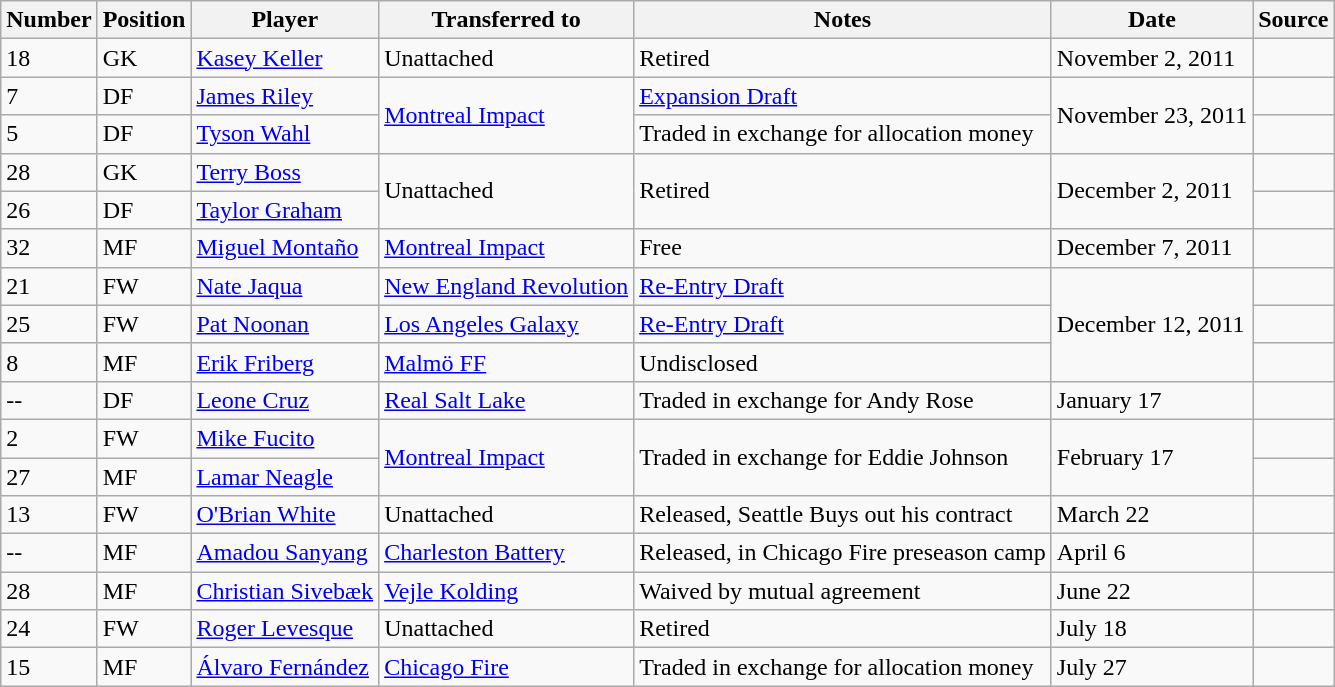<table class="wikitable sortable" style="text-align: left">
<tr>
<th>Number</th>
<th>Position</th>
<th>Player</th>
<th>Transferred to</th>
<th>Notes</th>
<th>Date</th>
<th>Source</th>
</tr>
<tr>
<td align="left">18</td>
<td>GK</td>
<td> <a href='#'>Kasey Keller</a></td>
<td>Unattached</td>
<td>Retired</td>
<td>November 2, 2011</td>
<td></td>
</tr>
<tr>
<td align="left">7</td>
<td>DF</td>
<td> <a href='#'>James Riley</a></td>
<td rowspan=2> <a href='#'>Montreal Impact</a></td>
<td><a href='#'>Expansion Draft</a></td>
<td rowspan=2>November 23, 2011</td>
<td></td>
</tr>
<tr>
<td align="left">5</td>
<td>DF</td>
<td> <a href='#'>Tyson Wahl</a></td>
<td>Traded in exchange for allocation money</td>
<td></td>
</tr>
<tr>
<td align="left">28</td>
<td>GK</td>
<td> <a href='#'>Terry Boss</a></td>
<td rowspan=2>Unattached</td>
<td rowspan=2>Retired</td>
<td rowspan=2>December 2, 2011</td>
<td></td>
</tr>
<tr>
<td align="left">26</td>
<td>DF</td>
<td> <a href='#'>Taylor Graham</a></td>
<td></td>
</tr>
<tr>
<td align="left">32</td>
<td>MF</td>
<td> <a href='#'>Miguel Montaño</a></td>
<td> <a href='#'>Montreal Impact</a></td>
<td>Free</td>
<td>December 7, 2011</td>
<td></td>
</tr>
<tr>
<td align="left">21</td>
<td>FW</td>
<td> <a href='#'>Nate Jaqua</a></td>
<td> <a href='#'>New England Revolution</a></td>
<td><a href='#'>Re-Entry Draft</a></td>
<td rowspan=3>December 12, 2011</td>
<td></td>
</tr>
<tr>
<td align="left">25</td>
<td>FW</td>
<td> <a href='#'>Pat Noonan</a></td>
<td> <a href='#'>Los Angeles Galaxy</a></td>
<td><a href='#'>Re-Entry Draft</a></td>
<td></td>
</tr>
<tr>
<td align="left">8</td>
<td>MF</td>
<td> <a href='#'>Erik Friberg</a></td>
<td> <a href='#'>Malmö FF</a></td>
<td>Undisclosed</td>
<td></td>
</tr>
<tr>
<td align="left">--</td>
<td>DF</td>
<td> <a href='#'>Leone Cruz</a></td>
<td> <a href='#'>Real Salt Lake</a></td>
<td>Traded in exchange for Andy Rose</td>
<td>January 17</td>
<td></td>
</tr>
<tr>
<td align="left">2</td>
<td>FW</td>
<td> <a href='#'>Mike Fucito</a></td>
<td rowspan=2> <a href='#'>Montreal Impact</a></td>
<td rowspan=2>Traded in exchange for Eddie Johnson</td>
<td rowspan=2>February 17</td>
<td></td>
</tr>
<tr>
<td align="left">27</td>
<td>MF</td>
<td> <a href='#'>Lamar Neagle</a></td>
<td></td>
</tr>
<tr>
<td align="left">13</td>
<td>FW</td>
<td> <a href='#'>O'Brian White</a></td>
<td>Unattached</td>
<td>Released, Seattle Buys out his contract</td>
<td>March 22</td>
<td></td>
</tr>
<tr>
<td align="left">--</td>
<td>MF</td>
<td> <a href='#'>Amadou Sanyang</a></td>
<td> <a href='#'>Charleston Battery</a></td>
<td>Released, in Chicago Fire preseason camp</td>
<td>April 6</td>
<td></td>
</tr>
<tr>
<td align="left">28</td>
<td>MF</td>
<td> <a href='#'>Christian Sivebæk</a></td>
<td> <a href='#'>Vejle Kolding</a></td>
<td>Waived by mutual agreement</td>
<td>June 22</td>
<td></td>
</tr>
<tr>
<td align="left">24</td>
<td>FW</td>
<td> <a href='#'>Roger Levesque</a></td>
<td>Unattached</td>
<td>Retired</td>
<td>July 18</td>
<td></td>
</tr>
<tr>
<td align="left">15</td>
<td>MF</td>
<td> <a href='#'>Álvaro Fernández</a></td>
<td> <a href='#'>Chicago Fire</a></td>
<td>Traded in exchange for allocation money</td>
<td>July 27</td>
<td></td>
</tr>
</table>
